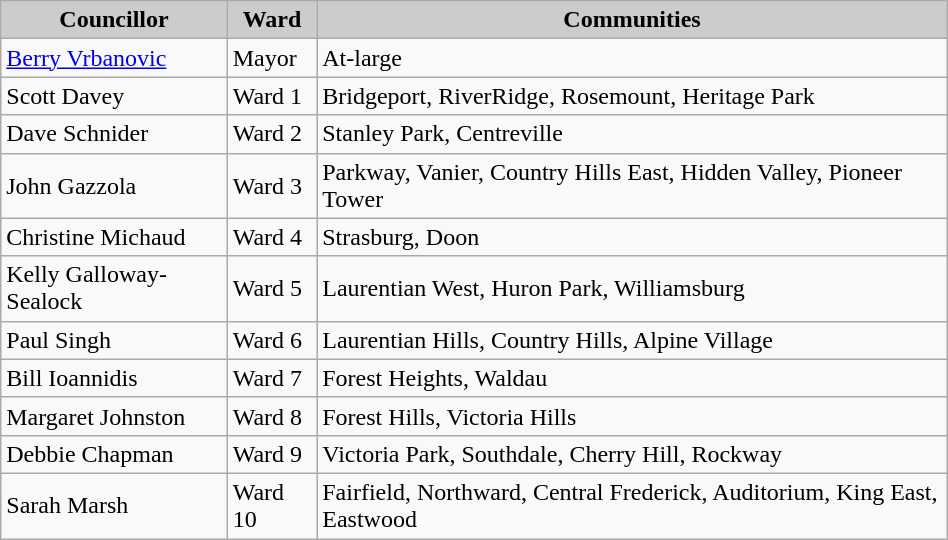<table class="wikitable" width=50%>
<tr>
<th style="background:#cccccc;"><strong>Councillor</strong></th>
<th style="background:#cccccc;"><strong>Ward</strong></th>
<th style="background:#cccccc;"><strong>Communities</strong></th>
</tr>
<tr>
<td><a href='#'>Berry Vrbanovic</a></td>
<td>Mayor</td>
<td>At-large</td>
</tr>
<tr>
<td>Scott Davey</td>
<td>Ward 1</td>
<td>Bridgeport, RiverRidge, Rosemount, Heritage Park</td>
</tr>
<tr>
<td>Dave Schnider</td>
<td>Ward 2</td>
<td>Stanley Park, Centreville</td>
</tr>
<tr>
<td>John Gazzola</td>
<td>Ward 3</td>
<td>Parkway, Vanier, Country Hills East, Hidden Valley, Pioneer Tower</td>
</tr>
<tr>
<td>Christine Michaud</td>
<td>Ward 4</td>
<td>Strasburg, Doon</td>
</tr>
<tr>
<td>Kelly Galloway-Sealock</td>
<td>Ward 5</td>
<td>Laurentian West, Huron Park, Williamsburg</td>
</tr>
<tr>
<td>Paul Singh</td>
<td>Ward 6</td>
<td>Laurentian Hills, Country Hills, Alpine Village</td>
</tr>
<tr>
<td>Bill Ioannidis</td>
<td>Ward 7</td>
<td>Forest Heights, Waldau</td>
</tr>
<tr>
<td>Margaret Johnston</td>
<td>Ward 8</td>
<td>Forest Hills, Victoria Hills</td>
</tr>
<tr>
<td>Debbie Chapman</td>
<td>Ward 9</td>
<td>Victoria Park, Southdale, Cherry Hill, Rockway</td>
</tr>
<tr>
<td>Sarah Marsh</td>
<td>Ward 10</td>
<td>Fairfield, Northward, Central Frederick, Auditorium, King East, Eastwood</td>
</tr>
</table>
